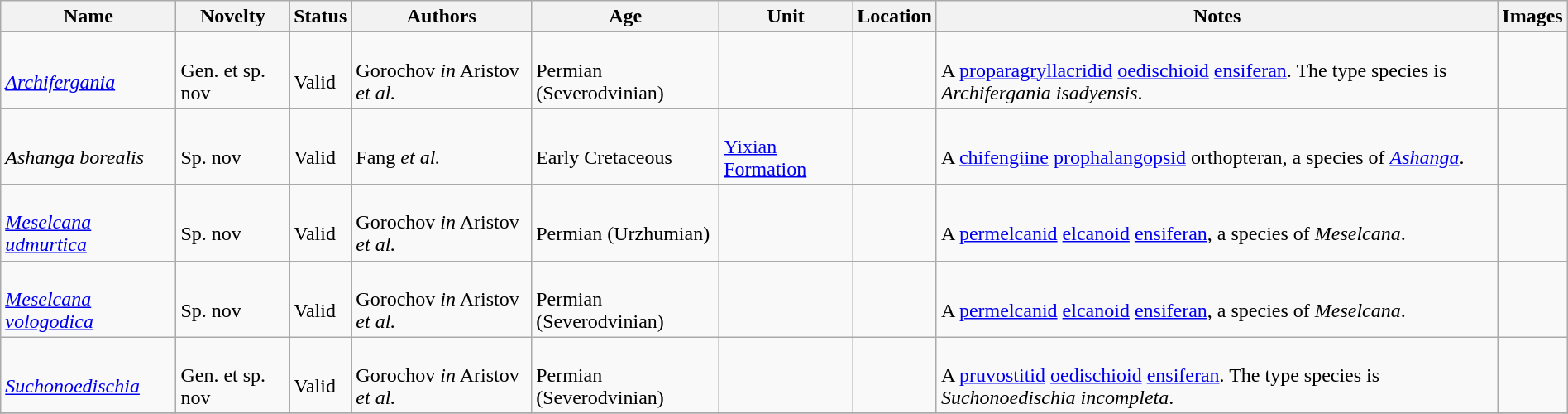<table class="wikitable sortable" align="center" width="100%">
<tr>
<th>Name</th>
<th>Novelty</th>
<th>Status</th>
<th>Authors</th>
<th>Age</th>
<th>Unit</th>
<th>Location</th>
<th>Notes</th>
<th>Images</th>
</tr>
<tr>
<td><br><em><a href='#'>Archifergania</a></em></td>
<td><br>Gen. et sp. nov</td>
<td><br>Valid</td>
<td><br>Gorochov <em>in</em> Aristov <em>et al.</em></td>
<td><br>Permian (Severodvinian)</td>
<td></td>
<td><br></td>
<td><br>A <a href='#'>proparagryllacridid</a> <a href='#'>oedischioid</a> <a href='#'>ensiferan</a>. The type species is <em>Archifergania isadyensis</em>.</td>
<td></td>
</tr>
<tr>
<td><br><em>Ashanga borealis</em></td>
<td><br>Sp. nov</td>
<td><br>Valid</td>
<td><br>Fang <em>et al.</em></td>
<td><br>Early Cretaceous</td>
<td><br><a href='#'>Yixian Formation</a></td>
<td><br></td>
<td><br>A <a href='#'>chifengiine</a> <a href='#'>prophalangopsid</a> orthopteran, a species of <em><a href='#'>Ashanga</a></em>.</td>
<td></td>
</tr>
<tr>
<td><br><em><a href='#'>Meselcana udmurtica</a></em></td>
<td><br>Sp. nov</td>
<td><br>Valid</td>
<td><br>Gorochov <em>in</em> Aristov <em>et al.</em></td>
<td><br>Permian (Urzhumian)</td>
<td></td>
<td><br></td>
<td><br>A <a href='#'>permelcanid</a> <a href='#'>elcanoid</a> <a href='#'>ensiferan</a>, a species of <em>Meselcana</em>.</td>
<td></td>
</tr>
<tr>
<td><br><em><a href='#'>Meselcana vologodica</a></em></td>
<td><br>Sp. nov</td>
<td><br>Valid</td>
<td><br>Gorochov <em>in</em> Aristov <em>et al.</em></td>
<td><br>Permian (Severodvinian)</td>
<td></td>
<td><br></td>
<td><br>A <a href='#'>permelcanid</a> <a href='#'>elcanoid</a> <a href='#'>ensiferan</a>, a species of <em>Meselcana</em>.</td>
<td></td>
</tr>
<tr>
<td><br><em><a href='#'>Suchonoedischia</a></em></td>
<td><br>Gen. et sp. nov</td>
<td><br>Valid</td>
<td><br>Gorochov <em>in</em> Aristov <em>et al.</em></td>
<td><br>Permian (Severodvinian)</td>
<td></td>
<td><br></td>
<td><br>A <a href='#'>pruvostitid</a> <a href='#'>oedischioid</a> <a href='#'>ensiferan</a>. The type species is <em>Suchonoedischia incompleta</em>.</td>
<td></td>
</tr>
<tr>
</tr>
</table>
